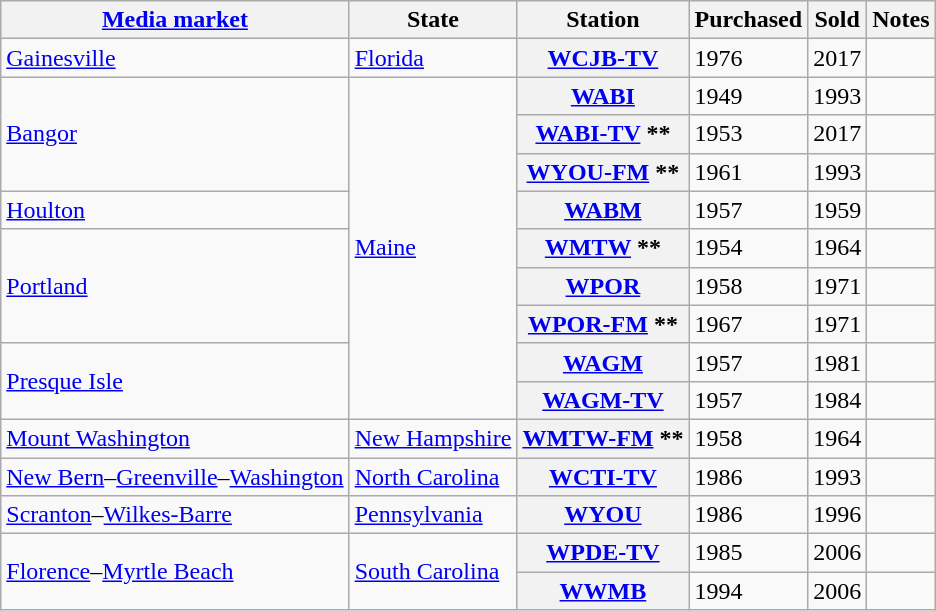<table class="wikitable sortable">
<tr>
<th scope="col"><a href='#'>Media market</a></th>
<th scope="col">State</th>
<th scope="col">Station</th>
<th scope="col">Purchased</th>
<th scope="col">Sold</th>
<th scope="col" class="unsortable">Notes</th>
</tr>
<tr>
<td><a href='#'>Gainesville</a></td>
<td><a href='#'>Florida</a></td>
<th scope="row"><a href='#'>WCJB-TV</a></th>
<td>1976</td>
<td>2017</td>
<td></td>
</tr>
<tr>
<td rowspan="3"><a href='#'>Bangor</a></td>
<td rowspan="9"><a href='#'>Maine</a></td>
<th scope="row"><a href='#'>WABI</a></th>
<td>1949</td>
<td>1993</td>
<td></td>
</tr>
<tr>
<th scope="row"><a href='#'>WABI-TV</a> **</th>
<td>1953</td>
<td>2017</td>
<td></td>
</tr>
<tr>
<th scope="row"><a href='#'>WYOU-FM</a> **</th>
<td>1961</td>
<td>1993</td>
<td></td>
</tr>
<tr>
<td><a href='#'>Houlton</a></td>
<th scope="row"><a href='#'>WABM</a></th>
<td>1957</td>
<td>1959</td>
<td></td>
</tr>
<tr>
<td rowspan="3"><a href='#'>Portland</a></td>
<th scope="row"><a href='#'>WMTW</a> **</th>
<td>1954</td>
<td>1964</td>
<td></td>
</tr>
<tr>
<th scope="row"><a href='#'>WPOR</a></th>
<td>1958</td>
<td>1971</td>
<td></td>
</tr>
<tr>
<th scope="row"><a href='#'>WPOR-FM</a> **</th>
<td>1967</td>
<td>1971</td>
<td></td>
</tr>
<tr>
<td rowspan="2"><a href='#'>Presque Isle</a></td>
<th scope="row"><a href='#'>WAGM</a></th>
<td>1957</td>
<td>1981</td>
<td></td>
</tr>
<tr>
<th scope="row"><a href='#'>WAGM-TV</a></th>
<td>1957</td>
<td>1984</td>
<td></td>
</tr>
<tr>
<td><a href='#'>Mount Washington</a></td>
<td><a href='#'>New Hampshire</a></td>
<th scope="row"><a href='#'>WMTW-FM</a> **</th>
<td>1958</td>
<td>1964</td>
<td></td>
</tr>
<tr>
<td><a href='#'>New Bern</a>–<a href='#'>Greenville</a>–<a href='#'>Washington</a></td>
<td><a href='#'>North Carolina</a></td>
<th scope="row"><a href='#'>WCTI-TV</a></th>
<td>1986</td>
<td>1993</td>
<td></td>
</tr>
<tr>
<td><a href='#'>Scranton</a>–<a href='#'>Wilkes-Barre</a></td>
<td><a href='#'>Pennsylvania</a></td>
<th scope="row"><a href='#'>WYOU</a></th>
<td>1986</td>
<td>1996</td>
<td></td>
</tr>
<tr>
<td rowspan="2"><a href='#'>Florence</a>–<a href='#'>Myrtle Beach</a></td>
<td rowspan="2"><a href='#'>South Carolina</a></td>
<th scope="row"><a href='#'>WPDE-TV</a></th>
<td>1985</td>
<td>2006</td>
<td></td>
</tr>
<tr>
<th scope="row"><a href='#'>WWMB</a></th>
<td>1994</td>
<td>2006</td>
<td></td>
</tr>
</table>
